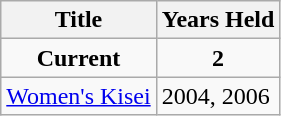<table class="wikitable">
<tr>
<th>Title</th>
<th>Years Held</th>
</tr>
<tr>
<td align="center"><strong>Current</strong></td>
<td align="center"><strong>2</strong></td>
</tr>
<tr>
<td> <a href='#'>Women's Kisei</a></td>
<td>2004, 2006</td>
</tr>
</table>
